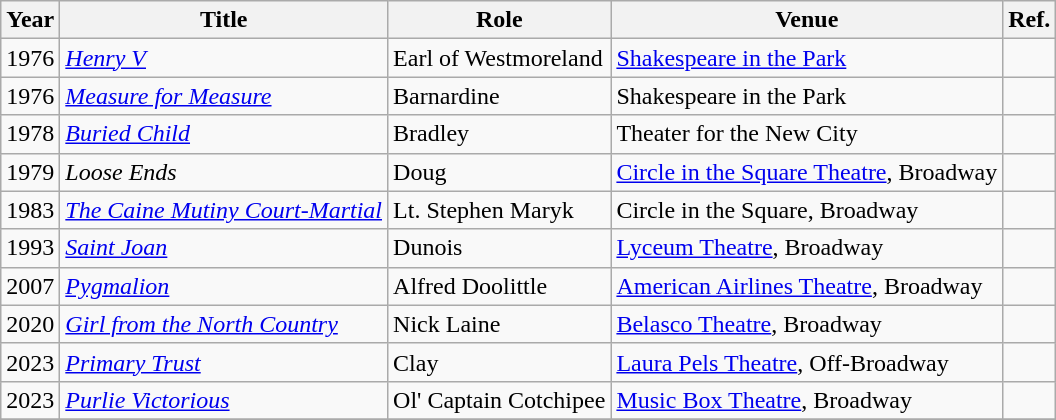<table class="wikitable">
<tr>
<th>Year</th>
<th>Title</th>
<th>Role</th>
<th>Venue</th>
<th class=unsortable>Ref.</th>
</tr>
<tr>
<td>1976</td>
<td><em><a href='#'>Henry V</a></em></td>
<td>Earl of Westmoreland</td>
<td><a href='#'>Shakespeare in the Park</a></td>
<td></td>
</tr>
<tr>
<td>1976</td>
<td><em><a href='#'>Measure for Measure</a></em></td>
<td>Barnardine</td>
<td>Shakespeare in the Park</td>
<td></td>
</tr>
<tr>
<td>1978</td>
<td><em><a href='#'>Buried Child</a></em></td>
<td>Bradley</td>
<td>Theater for the New City</td>
<td></td>
</tr>
<tr>
<td>1979</td>
<td><em>Loose Ends</em></td>
<td>Doug</td>
<td><a href='#'>Circle in the Square Theatre</a>, Broadway</td>
<td></td>
</tr>
<tr>
<td>1983</td>
<td><em><a href='#'>The Caine Mutiny Court-Martial</a></em></td>
<td>Lt. Stephen Maryk</td>
<td>Circle in the Square, Broadway</td>
<td></td>
</tr>
<tr>
<td>1993</td>
<td><em><a href='#'>Saint Joan</a></em></td>
<td>Dunois</td>
<td><a href='#'>Lyceum Theatre</a>, Broadway</td>
<td></td>
</tr>
<tr>
<td>2007</td>
<td><em><a href='#'>Pygmalion</a></em></td>
<td>Alfred Doolittle</td>
<td><a href='#'>American Airlines Theatre</a>, Broadway</td>
<td></td>
</tr>
<tr>
<td>2020</td>
<td><em><a href='#'>Girl from the North Country</a></em></td>
<td>Nick Laine</td>
<td><a href='#'>Belasco Theatre</a>, Broadway</td>
<td></td>
</tr>
<tr>
<td>2023</td>
<td><em><a href='#'>Primary Trust</a></em></td>
<td>Clay</td>
<td><a href='#'>Laura Pels Theatre</a>, Off-Broadway</td>
<td></td>
</tr>
<tr>
<td>2023</td>
<td><em><a href='#'>Purlie Victorious</a></em></td>
<td>Ol' Captain Cotchipee</td>
<td><a href='#'>Music Box Theatre</a>, Broadway</td>
<td></td>
</tr>
<tr>
</tr>
</table>
